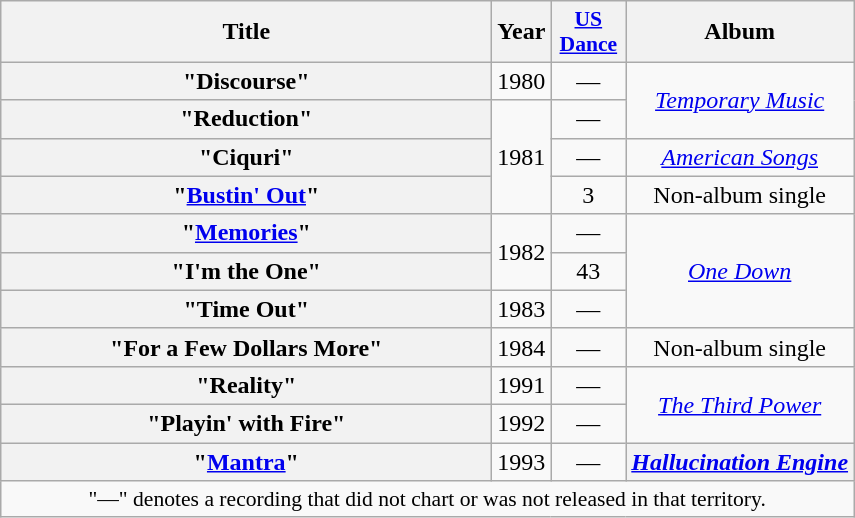<table class="wikitable plainrowheaders" style="text-align:center;">
<tr>
<th scope="col" rowspan="1" style="width:20em;">Title</th>
<th scope="col" rowspan="1">Year</th>
<th scope="col" rowspan="1" style="width:3em;font-size:90%;"><a href='#'>US<br>Dance</a><br></th>
<th scope="col" rowspan="1">Album</th>
</tr>
<tr>
<th scope="row">"Discourse"</th>
<td>1980</td>
<td>—</td>
<td rowspan="2"><em><a href='#'>Temporary Music</a></em></td>
</tr>
<tr>
<th scope="row">"Reduction"</th>
<td rowspan="3">1981</td>
<td>—</td>
</tr>
<tr>
<th scope="row">"Ciquri"</th>
<td>—</td>
<td><em><a href='#'>American Songs</a></em></td>
</tr>
<tr>
<th scope="row">"<a href='#'>Bustin' Out</a>"</th>
<td>3</td>
<td>Non-album single</td>
</tr>
<tr>
<th scope="row">"<a href='#'>Memories</a>"</th>
<td rowspan="2">1982</td>
<td>—</td>
<td rowspan="3"><em><a href='#'>One Down</a></em></td>
</tr>
<tr>
<th scope="row">"I'm the One"</th>
<td>43</td>
</tr>
<tr>
<th scope="row">"Time Out"</th>
<td>1983</td>
<td>—</td>
</tr>
<tr>
<th scope="row">"For a Few Dollars More"</th>
<td>1984</td>
<td>—</td>
<td>Non-album single</td>
</tr>
<tr>
<th scope="row">"Reality"</th>
<td>1991</td>
<td>—</td>
<td rowspan="2"><em><a href='#'>The Third Power</a></em></td>
</tr>
<tr>
<th scope="row">"Playin' with Fire"</th>
<td>1992</td>
<td>—</td>
</tr>
<tr>
<th scope="row">"<a href='#'>Mantra</a>"</th>
<td>1993</td>
<td>—</td>
<th scope="row"><em><a href='#'>Hallucination Engine</a></em></th>
</tr>
<tr>
<td colspan="14" style="font-size:90%">"—" denotes a recording that did not chart or was not released in that territory.</td>
</tr>
</table>
